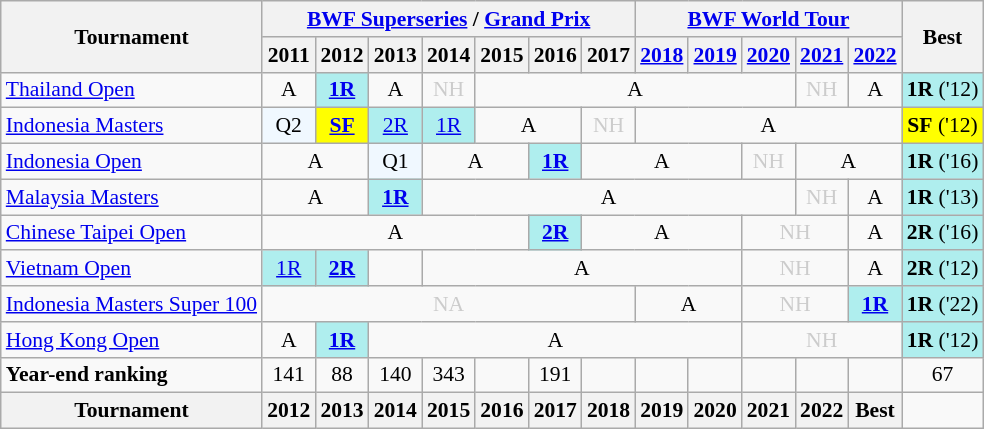<table class="wikitable" style="font-size: 90%; text-align:center">
<tr>
<th rowspan="2">Tournament</th>
<th colspan="7"><strong><a href='#'>BWF Superseries</a> / <a href='#'>Grand Prix</a></strong></th>
<th colspan="5"><strong><a href='#'>BWF World Tour</a></strong></th>
<th rowspan="2">Best</th>
</tr>
<tr>
<th>2011</th>
<th>2012</th>
<th>2013</th>
<th>2014</th>
<th>2015</th>
<th>2016</th>
<th>2017</th>
<th><a href='#'>2018</a></th>
<th><a href='#'>2019</a></th>
<th><a href='#'>2020</a></th>
<th><a href='#'>2021</a></th>
<th><a href='#'>2022</a></th>
</tr>
<tr>
<td align=left><a href='#'>Thailand Open</a></td>
<td>A</td>
<td bgcolor=AFEEEE><strong><a href='#'>1R</a></strong></td>
<td>A</td>
<td style=color:#ccc>NH</td>
<td colspan="6">A</td>
<td style=color:#ccc>NH</td>
<td>A</td>
<td bgcolor=AFEEEE><strong>1R</strong> ('12)</td>
</tr>
<tr>
<td align=left><a href='#'>Indonesia Masters</a></td>
<td 2011; bgcolor=F0F8FF>Q2</td>
<td bgcolor=FFFF00><a href='#'><strong>SF</strong></a></td>
<td bgcolor=AFEEEE><a href='#'>2R</a></td>
<td bgcolor=AFEEEE><a href='#'>1R</a></td>
<td colspan="2">A</td>
<td style=color:#ccc>NH</td>
<td colspan="5">A</td>
<td bgcolor=FFFF00><strong>SF</strong> ('12)</td>
</tr>
<tr>
<td align=left><a href='#'>Indonesia Open</a></td>
<td colspan="2">A</td>
<td 2013; bgcolor=F0F8FF>Q1</td>
<td colspan="2">A</td>
<td bgcolor=AFEEEE><strong><a href='#'>1R</a></strong></td>
<td colspan="3">A</td>
<td style=color:#ccc>NH</td>
<td colspan="2">A</td>
<td bgcolor=AFEEEE><strong>1R</strong> ('16)</td>
</tr>
<tr>
<td align=left><a href='#'>Malaysia Masters</a></td>
<td colspan="2">A</td>
<td bgcolor=AFEEEE><strong><a href='#'>1R</a></strong></td>
<td colspan="7">A</td>
<td style=color:#ccc>NH</td>
<td>A</td>
<td bgcolor=AFEEEE><strong>1R</strong> ('13)</td>
</tr>
<tr>
<td align=left><a href='#'>Chinese Taipei Open</a></td>
<td colspan="5">A</td>
<td bgcolor=AFEEEE><strong><a href='#'>2R</a></strong></td>
<td colspan="3">A</td>
<td colspan="2" style=color:#ccc>NH</td>
<td>A</td>
<td bgcolor=AFEEEE><strong>2R</strong> ('16)</td>
</tr>
<tr>
<td align=left><a href='#'>Vietnam Open</a></td>
<td bgcolor=AFEEEE><a href='#'>1R</a></td>
<td bgcolor=AFEEEE><strong><a href='#'>2R</a></strong></td>
<td><a href='#'></a></td>
<td colspan="6">A</td>
<td colspan="2" style=color:#ccc>NH</td>
<td>A</td>
<td bgcolor=AFEEEE><strong>2R</strong> ('12)</td>
</tr>
<tr>
<td align=left><a href='#'>Indonesia Masters Super 100</a></td>
<td colspan="7" style=color:#ccc>NA</td>
<td colspan="2">A</td>
<td colspan="2" style=color:#ccc>NH</td>
<td bgcolor=AFEEEE><strong><a href='#'>1R</a></strong></td>
<td bgcolor=AFEEEE><strong>1R</strong> ('22)</td>
</tr>
<tr>
<td align=left><a href='#'>Hong Kong Open</a></td>
<td>A</td>
<td bgcolor=AFEEEE><strong><a href='#'>1R</a></strong></td>
<td colspan="7">A</td>
<td colspan="3" style=color:#ccc>NH</td>
<td bgcolor=AFEEEE><strong>1R</strong> ('12)</td>
</tr>
<tr>
<td align=left><strong>Year-end ranking</strong></td>
<td>141</td>
<td>88</td>
<td>140</td>
<td>343</td>
<td></td>
<td>191</td>
<td></td>
<td></td>
<td></td>
<td></td>
<td></td>
<td></td>
<td>67</td>
</tr>
<tr>
<th>Tournament</th>
<th>2012</th>
<th>2013</th>
<th>2014</th>
<th>2015</th>
<th>2016</th>
<th>2017</th>
<th>2018</th>
<th>2019</th>
<th>2020</th>
<th>2021</th>
<th>2022</th>
<th>Best</th>
</tr>
</table>
